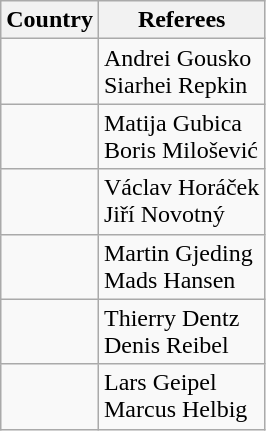<table class="wikitable">
<tr>
<th>Country</th>
<th>Referees</th>
</tr>
<tr>
<td></td>
<td>Andrei Gousko<br>Siarhei Repkin</td>
</tr>
<tr>
<td></td>
<td>Matija Gubica<br>Boris Milošević</td>
</tr>
<tr>
<td></td>
<td>Václav Horáček<br>Jiří Novotný</td>
</tr>
<tr>
<td></td>
<td>Martin Gjeding<br>Mads Hansen</td>
</tr>
<tr>
<td></td>
<td>Thierry Dentz<br>Denis Reibel</td>
</tr>
<tr>
<td></td>
<td>Lars Geipel<br>Marcus Helbig</td>
</tr>
</table>
